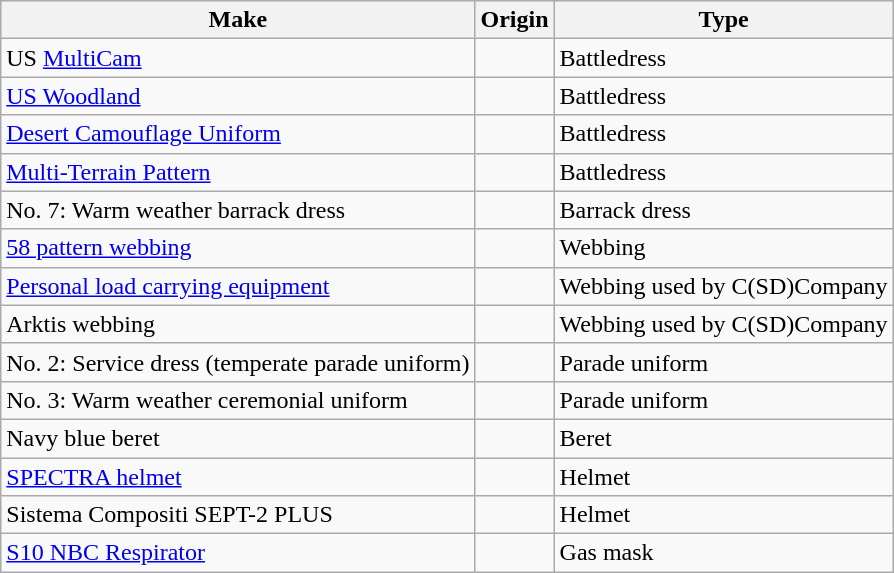<table class="wikitable">
<tr>
<th>Make</th>
<th>Origin</th>
<th>Type</th>
</tr>
<tr>
<td>US <a href='#'>MultiCam</a></td>
<td></td>
<td>Battledress</td>
</tr>
<tr>
<td><a href='#'>US Woodland</a></td>
<td></td>
<td>Battledress</td>
</tr>
<tr>
<td><a href='#'>Desert Camouflage Uniform</a></td>
<td></td>
<td>Battledress</td>
</tr>
<tr>
<td><a href='#'>Multi-Terrain Pattern</a></td>
<td></td>
<td>Battledress</td>
</tr>
<tr>
<td>No. 7: Warm weather barrack dress</td>
<td></td>
<td>Barrack dress</td>
</tr>
<tr>
<td><a href='#'>58 pattern webbing</a></td>
<td></td>
<td>Webbing</td>
</tr>
<tr>
<td><a href='#'>Personal load carrying equipment</a></td>
<td></td>
<td>Webbing used by C(SD)Company</td>
</tr>
<tr>
<td>Arktis webbing</td>
<td></td>
<td>Webbing used by C(SD)Company</td>
</tr>
<tr>
<td>No. 2: Service dress (temperate parade uniform)</td>
<td></td>
<td>Parade uniform</td>
</tr>
<tr>
<td>No. 3: Warm weather ceremonial uniform</td>
<td></td>
<td>Parade uniform</td>
</tr>
<tr>
<td>Navy blue beret</td>
<td></td>
<td>Beret</td>
</tr>
<tr>
<td><a href='#'>SPECTRA helmet</a></td>
<td></td>
<td>Helmet</td>
</tr>
<tr>
<td>Sistema Compositi SEPT-2 PLUS</td>
<td></td>
<td>Helmet</td>
</tr>
<tr>
<td><a href='#'>S10 NBC Respirator</a></td>
<td></td>
<td>Gas mask</td>
</tr>
</table>
